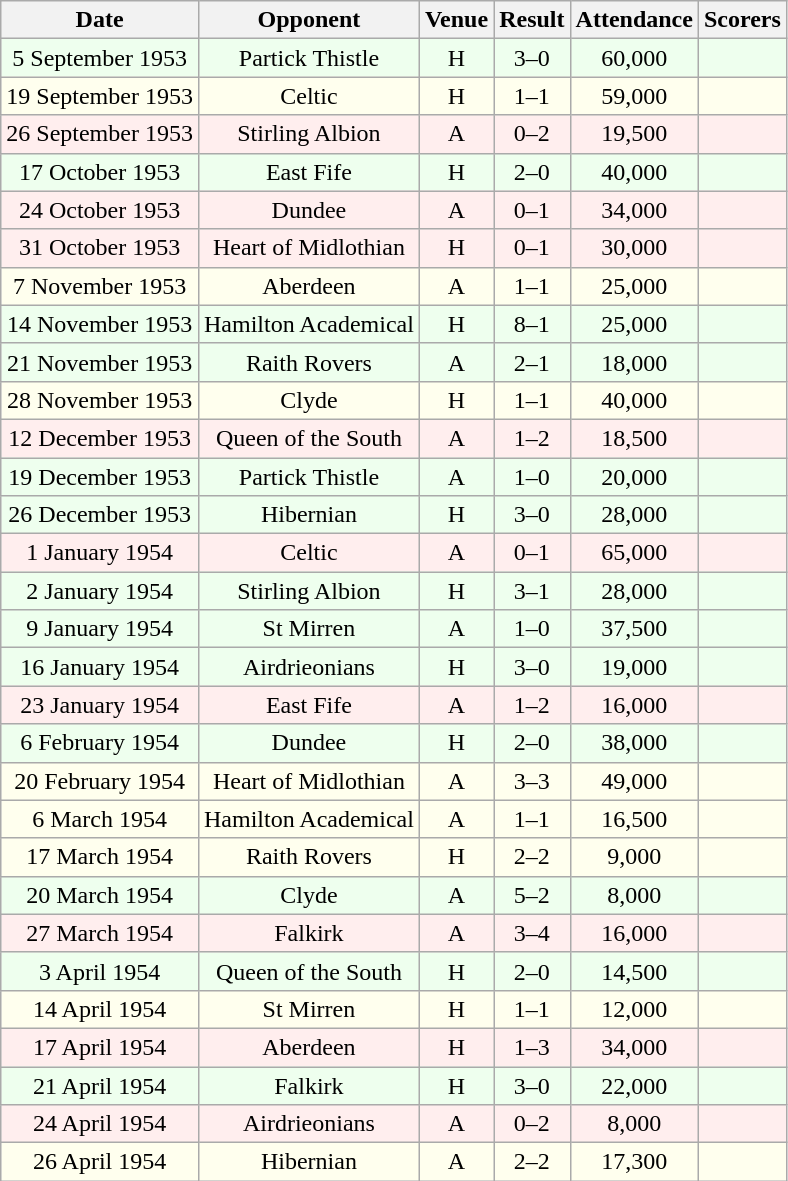<table class="wikitable sortable" style="font-size:100%; text-align:center">
<tr>
<th>Date</th>
<th>Opponent</th>
<th>Venue</th>
<th>Result</th>
<th>Attendance</th>
<th>Scorers</th>
</tr>
<tr bgcolor = "#EEFFEE">
<td>5 September 1953</td>
<td>Partick Thistle</td>
<td>H</td>
<td>3–0</td>
<td>60,000</td>
<td></td>
</tr>
<tr bgcolor = "#FFFFEE">
<td>19 September 1953</td>
<td>Celtic</td>
<td>H</td>
<td>1–1</td>
<td>59,000</td>
<td></td>
</tr>
<tr bgcolor = "#FFEEEE">
<td>26 September 1953</td>
<td>Stirling Albion</td>
<td>A</td>
<td>0–2</td>
<td>19,500</td>
<td></td>
</tr>
<tr bgcolor = "#EEFFEE">
<td>17 October 1953</td>
<td>East Fife</td>
<td>H</td>
<td>2–0</td>
<td>40,000</td>
<td></td>
</tr>
<tr bgcolor = "#FFEEEE">
<td>24 October 1953</td>
<td>Dundee</td>
<td>A</td>
<td>0–1</td>
<td>34,000</td>
<td></td>
</tr>
<tr bgcolor = "#FFEEEE">
<td>31 October 1953</td>
<td>Heart of Midlothian</td>
<td>H</td>
<td>0–1</td>
<td>30,000</td>
<td></td>
</tr>
<tr bgcolor = "#FFFFEE">
<td>7 November 1953</td>
<td>Aberdeen</td>
<td>A</td>
<td>1–1</td>
<td>25,000</td>
<td></td>
</tr>
<tr bgcolor = "#EEFFEE">
<td>14 November 1953</td>
<td>Hamilton Academical</td>
<td>H</td>
<td>8–1</td>
<td>25,000</td>
<td></td>
</tr>
<tr bgcolor = "#EEFFEE">
<td>21 November 1953</td>
<td>Raith Rovers</td>
<td>A</td>
<td>2–1</td>
<td>18,000</td>
<td></td>
</tr>
<tr bgcolor = "#FFFFEE">
<td>28 November 1953</td>
<td>Clyde</td>
<td>H</td>
<td>1–1</td>
<td>40,000</td>
<td></td>
</tr>
<tr bgcolor = "#FFEEEE">
<td>12 December 1953</td>
<td>Queen of the South</td>
<td>A</td>
<td>1–2</td>
<td>18,500</td>
<td></td>
</tr>
<tr bgcolor = "#EEFFEE">
<td>19 December 1953</td>
<td>Partick Thistle</td>
<td>A</td>
<td>1–0</td>
<td>20,000</td>
<td></td>
</tr>
<tr bgcolor = "#EEFFEE">
<td>26 December 1953</td>
<td>Hibernian</td>
<td>H</td>
<td>3–0</td>
<td>28,000</td>
<td></td>
</tr>
<tr bgcolor = "#FFEEEE">
<td>1 January 1954</td>
<td>Celtic</td>
<td>A</td>
<td>0–1</td>
<td>65,000</td>
<td></td>
</tr>
<tr bgcolor = "#EEFFEE">
<td>2 January 1954</td>
<td>Stirling Albion</td>
<td>H</td>
<td>3–1</td>
<td>28,000</td>
<td></td>
</tr>
<tr bgcolor = "#EEFFEE">
<td>9 January 1954</td>
<td>St Mirren</td>
<td>A</td>
<td>1–0</td>
<td>37,500</td>
<td></td>
</tr>
<tr bgcolor = "#EEFFEE">
<td>16 January 1954</td>
<td>Airdrieonians</td>
<td>H</td>
<td>3–0</td>
<td>19,000</td>
<td></td>
</tr>
<tr bgcolor = "#FFEEEE">
<td>23 January 1954</td>
<td>East Fife</td>
<td>A</td>
<td>1–2</td>
<td>16,000</td>
<td></td>
</tr>
<tr bgcolor = "#EEFFEE">
<td>6 February 1954</td>
<td>Dundee</td>
<td>H</td>
<td>2–0</td>
<td>38,000</td>
<td></td>
</tr>
<tr bgcolor = "#FFFFEE">
<td>20 February 1954</td>
<td>Heart of Midlothian</td>
<td>A</td>
<td>3–3</td>
<td>49,000</td>
<td></td>
</tr>
<tr bgcolor = "#FFFFEE">
<td>6 March 1954</td>
<td>Hamilton Academical</td>
<td>A</td>
<td>1–1</td>
<td>16,500</td>
<td></td>
</tr>
<tr bgcolor = "#FFFFEE">
<td>17 March 1954</td>
<td>Raith Rovers</td>
<td>H</td>
<td>2–2</td>
<td>9,000</td>
<td></td>
</tr>
<tr bgcolor = "#EEFFEE">
<td>20 March 1954</td>
<td>Clyde</td>
<td>A</td>
<td>5–2</td>
<td>8,000</td>
<td></td>
</tr>
<tr bgcolor = "#FFEEEE">
<td>27 March 1954</td>
<td>Falkirk</td>
<td>A</td>
<td>3–4</td>
<td>16,000</td>
<td></td>
</tr>
<tr bgcolor = "#EEFFEE">
<td>3 April 1954</td>
<td>Queen of the South</td>
<td>H</td>
<td>2–0</td>
<td>14,500</td>
<td></td>
</tr>
<tr bgcolor = "#FFFFEE">
<td>14 April 1954</td>
<td>St Mirren</td>
<td>H</td>
<td>1–1</td>
<td>12,000</td>
<td></td>
</tr>
<tr bgcolor = "#FFEEEE">
<td>17 April 1954</td>
<td>Aberdeen</td>
<td>H</td>
<td>1–3</td>
<td>34,000</td>
<td></td>
</tr>
<tr bgcolor = "#EEFFEE">
<td>21 April 1954</td>
<td>Falkirk</td>
<td>H</td>
<td>3–0</td>
<td>22,000</td>
<td></td>
</tr>
<tr bgcolor = "#FFEEEE">
<td>24 April 1954</td>
<td>Airdrieonians</td>
<td>A</td>
<td>0–2</td>
<td>8,000</td>
<td></td>
</tr>
<tr bgcolor = "#FFFFEE">
<td>26 April 1954</td>
<td>Hibernian</td>
<td>A</td>
<td>2–2</td>
<td>17,300</td>
<td></td>
</tr>
</table>
